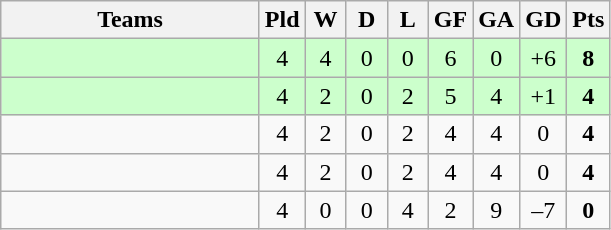<table class="wikitable" style="text-align: center;">
<tr>
<th width=165>Teams</th>
<th width=20>Pld</th>
<th width=20>W</th>
<th width=20>D</th>
<th width=20>L</th>
<th width=20>GF</th>
<th width=20>GA</th>
<th width=20>GD</th>
<th width=20>Pts</th>
</tr>
<tr align=center style="background:#ccffcc;">
<td style="text-align:left;"></td>
<td>4</td>
<td>4</td>
<td>0</td>
<td>0</td>
<td>6</td>
<td>0</td>
<td>+6</td>
<td><strong>8</strong></td>
</tr>
<tr align=center style="background:#ccffcc;">
<td style="text-align:left;"></td>
<td>4</td>
<td>2</td>
<td>0</td>
<td>2</td>
<td>5</td>
<td>4</td>
<td>+1</td>
<td><strong>4</strong></td>
</tr>
<tr align=center>
<td style="text-align:left;"></td>
<td>4</td>
<td>2</td>
<td>0</td>
<td>2</td>
<td>4</td>
<td>4</td>
<td>0</td>
<td><strong>4</strong></td>
</tr>
<tr align=center>
<td style="text-align:left;"></td>
<td>4</td>
<td>2</td>
<td>0</td>
<td>2</td>
<td>4</td>
<td>4</td>
<td>0</td>
<td><strong>4</strong></td>
</tr>
<tr align=center>
<td style="text-align:left;"></td>
<td>4</td>
<td>0</td>
<td>0</td>
<td>4</td>
<td>2</td>
<td>9</td>
<td>–7</td>
<td><strong>0</strong></td>
</tr>
</table>
